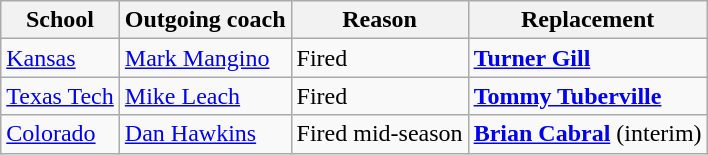<table class="wikitable">
<tr>
<th>School</th>
<th>Outgoing coach</th>
<th>Reason</th>
<th>Replacement</th>
</tr>
<tr>
<td><a href='#'>Kansas</a></td>
<td><a href='#'>Mark Mangino</a></td>
<td>Fired</td>
<td><strong><a href='#'>Turner Gill</a></strong></td>
</tr>
<tr>
<td><a href='#'>Texas Tech</a></td>
<td><a href='#'>Mike Leach</a></td>
<td>Fired</td>
<td><strong><a href='#'>Tommy Tuberville</a></strong></td>
</tr>
<tr>
<td><a href='#'>Colorado</a></td>
<td><a href='#'>Dan Hawkins</a></td>
<td>Fired mid-season</td>
<td><strong><a href='#'>Brian Cabral</a></strong> (interim)</td>
</tr>
</table>
